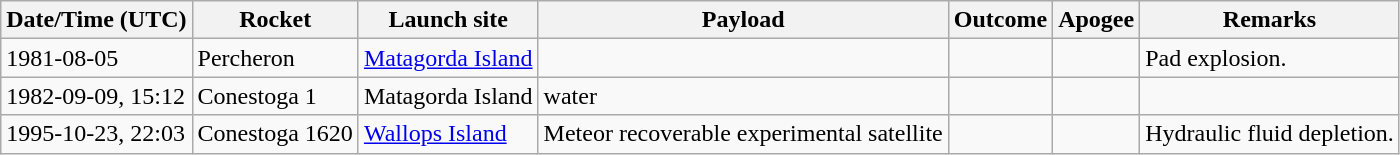<table class="wikitable" border="1">
<tr>
<th>Date/Time (UTC)</th>
<th>Rocket</th>
<th>Launch site</th>
<th>Payload</th>
<th>Outcome</th>
<th>Apogee</th>
<th>Remarks</th>
</tr>
<tr>
<td>1981-08-05</td>
<td>Percheron</td>
<td><a href='#'>Matagorda Island</a></td>
<td></td>
<td></td>
<td></td>
<td>Pad explosion.</td>
</tr>
<tr>
<td>1982-09-09, 15:12</td>
<td>Conestoga 1</td>
<td>Matagorda Island</td>
<td> water</td>
<td></td>
<td></td>
<td></td>
</tr>
<tr>
<td>1995-10-23, 22:03</td>
<td>Conestoga 1620</td>
<td><a href='#'>Wallops Island</a></td>
<td>Meteor recoverable experimental satellite</td>
<td></td>
<td></td>
<td>Hydraulic fluid depletion.</td>
</tr>
</table>
